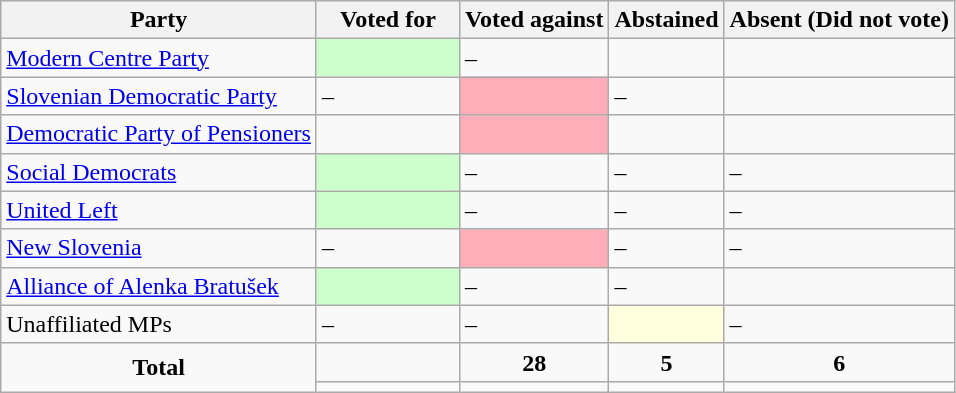<table class="wikitable">
<tr>
<th>Party</th>
<th style="width:15%;">Voted for</th>
<th>Voted against</th>
<th>Abstained</th>
<th>Absent (Did not vote)</th>
</tr>
<tr>
<td> <a href='#'>Modern Centre Party</a></td>
<td style="background-color:#CCFFCC;"></td>
<td>–</td>
<td></td>
<td></td>
</tr>
<tr>
<td> <a href='#'>Slovenian Democratic Party</a></td>
<td>–</td>
<td style="background-color:#FFAEB9;"></td>
<td>–</td>
<td></td>
</tr>
<tr>
<td> <a href='#'>Democratic Party of Pensioners</a></td>
<td></td>
<td style="background-color:#FFAEB9;"></td>
<td></td>
<td></td>
</tr>
<tr>
<td> <a href='#'>Social Democrats</a></td>
<td style="background-color:#CCFFCC;"></td>
<td>–</td>
<td>–</td>
<td>–</td>
</tr>
<tr>
<td> <a href='#'>United Left</a></td>
<td style="background-color:#CCFFCC;"></td>
<td>–</td>
<td>–</td>
<td>–</td>
</tr>
<tr>
<td> <a href='#'>New Slovenia</a></td>
<td>–</td>
<td style="background-color:#FFAEB9;"></td>
<td>–</td>
<td>–</td>
</tr>
<tr>
<td> <a href='#'>Alliance of Alenka Bratušek</a></td>
<td style="background-color:#CCFFCC;"></td>
<td>–</td>
<td>–</td>
<td></td>
</tr>
<tr>
<td> Unaffiliated MPs</td>
<td>–</td>
<td>–</td>
<td style="background-color:#FFD;"></td>
<td>–</td>
</tr>
<tr>
<td style="text-align:center;" rowspan="2"><strong>Total</strong></td>
<td></td>
<td style="text-align:center;"><strong>28</strong></td>
<td style="text-align:center;"><strong>5</strong></td>
<td style="text-align:center;"><strong>6</strong></td>
</tr>
<tr>
<td style="text-align:center;"></td>
<td style="text-align:center;"></td>
<td style="text-align:center;"></td>
<td style="text-align:center;"></td>
</tr>
</table>
